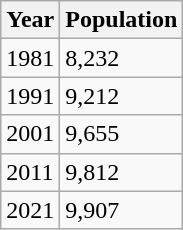<table class=wikitable>
<tr>
<th>Year</th>
<th>Population</th>
</tr>
<tr>
<td>1981</td>
<td>8,232</td>
</tr>
<tr>
<td>1991</td>
<td>9,212</td>
</tr>
<tr>
<td>2001</td>
<td>9,655</td>
</tr>
<tr>
<td>2011</td>
<td>9,812</td>
</tr>
<tr>
<td>2021</td>
<td>9,907</td>
</tr>
</table>
